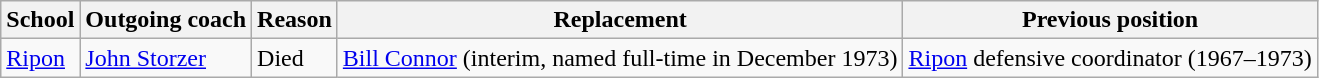<table class="wikitable sortable">
<tr>
<th>School</th>
<th>Outgoing coach</th>
<th>Reason</th>
<th>Replacement</th>
<th>Previous position</th>
</tr>
<tr>
<td><a href='#'>Ripon</a></td>
<td><a href='#'>John Storzer</a></td>
<td>Died</td>
<td><a href='#'>Bill Connor</a> (interim, named full-time in December 1973)</td>
<td><a href='#'>Ripon</a> defensive coordinator (1967–1973)</td>
</tr>
</table>
